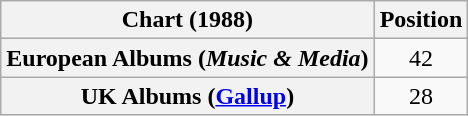<table class="wikitable plainrowheaders" style="text-align:center">
<tr>
<th scope="col">Chart (1988)</th>
<th scope="col">Position</th>
</tr>
<tr>
<th scope="row">European Albums (<em>Music & Media</em>)</th>
<td>42</td>
</tr>
<tr>
<th scope="row">UK Albums (<a href='#'>Gallup</a>)</th>
<td>28</td>
</tr>
</table>
